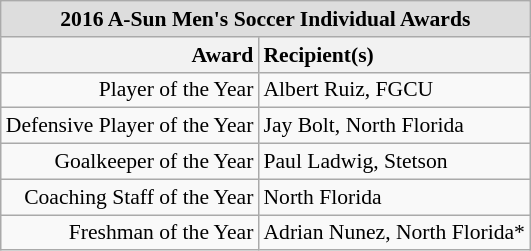<table class="wikitable" style="white-space:nowrap; font-size:90%;">
<tr>
<td colspan="7" style="text-align:center; background:#ddd;"><strong>2016 A-Sun Men's Soccer Individual Awards</strong></td>
</tr>
<tr>
<th style="text-align:right;">Award</th>
<th style="text-align:left;">Recipient(s)</th>
</tr>
<tr>
<td style="text-align:right;">Player of the Year</td>
<td style="text-align:left;">Albert Ruiz, FGCU</td>
</tr>
<tr>
<td style="text-align:right;">Defensive Player of the Year</td>
<td style="text-align:left;">Jay Bolt, North Florida</td>
</tr>
<tr>
<td style="text-align:right;">Goalkeeper of the Year</td>
<td style="text-align:left;">Paul Ladwig, Stetson</td>
</tr>
<tr>
<td style="text-align:right;">Coaching Staff of the Year</td>
<td style="text-align:left;">North Florida</td>
</tr>
<tr>
<td style="text-align:right;">Freshman of the Year</td>
<td style="text-align:left;">Adrian Nunez, North Florida*</td>
</tr>
</table>
